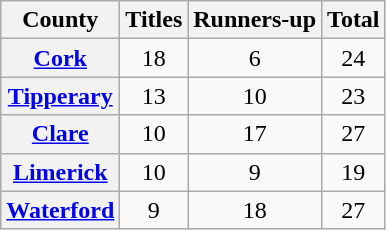<table class="wikitable plainrowheaders sortable">
<tr>
<th scope="col">County</th>
<th scope="col">Titles</th>
<th scope="col">Runners-up</th>
<th scope="col">Total</th>
</tr>
<tr align="center">
<th scope="row"> <a href='#'>Cork</a></th>
<td>18</td>
<td>6</td>
<td>24</td>
</tr>
<tr align="center">
<th scope="row"> <a href='#'>Tipperary</a></th>
<td>13</td>
<td>10</td>
<td>23</td>
</tr>
<tr align="center">
<th scope="row"> <a href='#'>Clare</a></th>
<td>10</td>
<td>17</td>
<td>27</td>
</tr>
<tr align="center">
<th scope="row"> <a href='#'>Limerick</a></th>
<td>10</td>
<td>9</td>
<td>19</td>
</tr>
<tr align="center">
<th scope="row"> <a href='#'>Waterford</a></th>
<td>9</td>
<td>18</td>
<td>27</td>
</tr>
</table>
